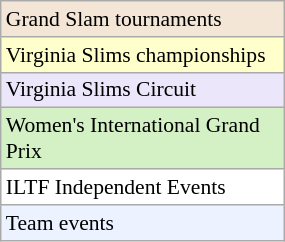<table class=wikitable  style=font-size:90%;width:15%>
<tr style="background:#F3E6D7;">
<td>Grand Slam tournaments</td>
</tr>
<tr style="background:#ffc;">
<td>Virginia Slims championships</td>
</tr>
<tr style="background:#ebe6fa;">
<td>Virginia Slims Circuit</td>
</tr>
<tr style="background:#D4F1C5;">
<td>Women's International Grand Prix</td>
</tr>
<tr style="background:#fff;">
<td>ILTF Independent Events</td>
</tr>
<tr style="background:#ECF2FF;">
<td>Team events</td>
</tr>
</table>
